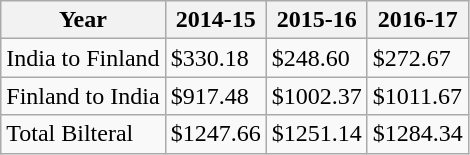<table class="wikitable">
<tr>
<th>Year</th>
<th>2014-15</th>
<th>2015-16</th>
<th>2016-17</th>
</tr>
<tr>
<td>India to Finland</td>
<td>$330.18</td>
<td>$248.60</td>
<td>$272.67</td>
</tr>
<tr>
<td>Finland to India</td>
<td>$917.48</td>
<td>$1002.37</td>
<td>$1011.67</td>
</tr>
<tr>
<td>Total Bilteral</td>
<td>$1247.66</td>
<td>$1251.14</td>
<td>$1284.34</td>
</tr>
</table>
